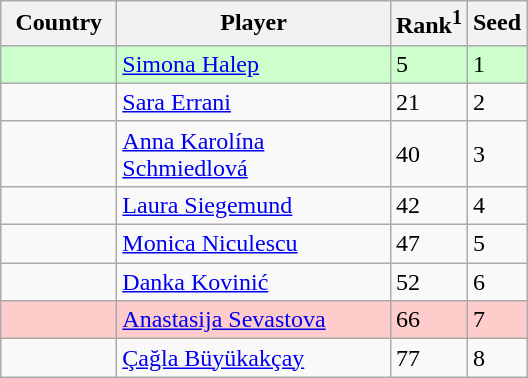<table class="sortable wikitable">
<tr>
<th width="70">Country</th>
<th width="175">Player</th>
<th>Rank<sup>1</sup></th>
<th>Seed</th>
</tr>
<tr style="background:#cfc;">
<td></td>
<td><a href='#'>Simona Halep</a></td>
<td>5</td>
<td>1</td>
</tr>
<tr>
<td></td>
<td><a href='#'>Sara Errani</a></td>
<td>21</td>
<td>2</td>
</tr>
<tr>
<td></td>
<td><a href='#'>Anna Karolína Schmiedlová</a></td>
<td>40</td>
<td>3</td>
</tr>
<tr>
<td></td>
<td><a href='#'>Laura Siegemund</a></td>
<td>42</td>
<td>4</td>
</tr>
<tr>
<td></td>
<td><a href='#'>Monica Niculescu</a></td>
<td>47</td>
<td>5</td>
</tr>
<tr>
<td></td>
<td><a href='#'>Danka Kovinić</a></td>
<td>52</td>
<td>6</td>
</tr>
<tr style="background:#fcc;">
<td></td>
<td><a href='#'>Anastasija Sevastova</a></td>
<td>66</td>
<td>7</td>
</tr>
<tr>
<td></td>
<td><a href='#'>Çağla Büyükakçay</a></td>
<td>77</td>
<td>8</td>
</tr>
</table>
